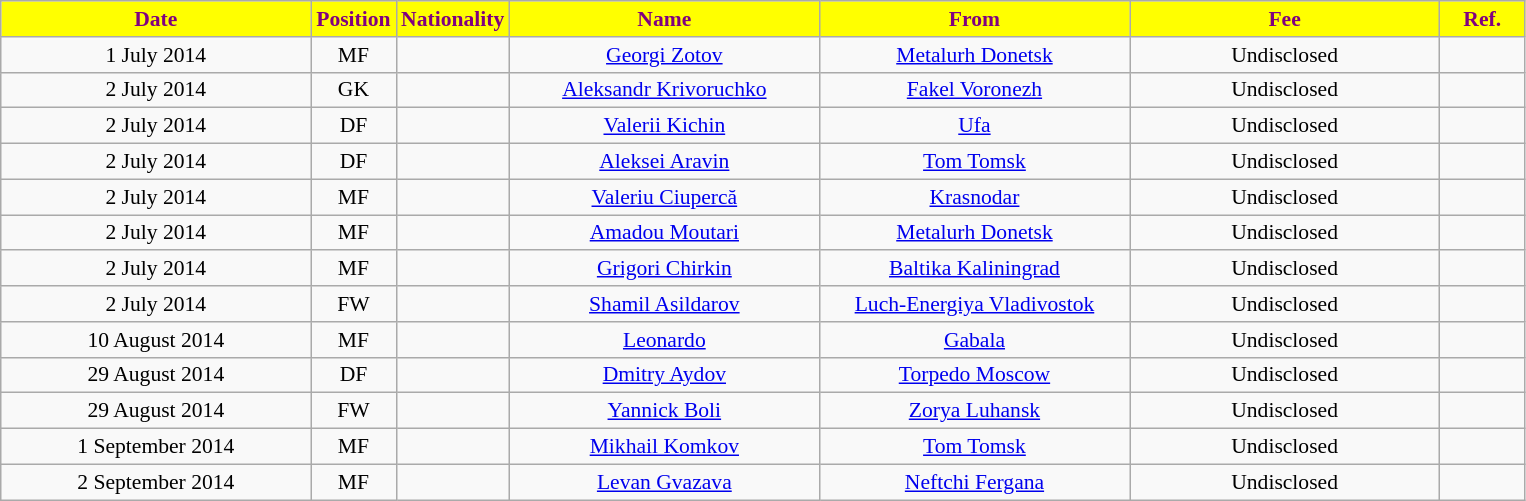<table class="wikitable"  style="text-align:center; font-size:90%; ">
<tr>
<th style="background:#ffff00; color:purple; width:200px;">Date</th>
<th style="background:#ffff00; color:purple; width:50px;">Position</th>
<th style="background:#ffff00; color:purple; width:50px;">Nationality</th>
<th style="background:#ffff00; color:purple; width:200px;">Name</th>
<th style="background:#ffff00; color:purple; width:200px;">From</th>
<th style="background:#ffff00; color:purple; width:200px;">Fee</th>
<th style="background:#ffff00; color:purple; width:50px;">Ref.</th>
</tr>
<tr>
<td>1 July 2014</td>
<td>MF</td>
<td></td>
<td><a href='#'>Georgi Zotov</a></td>
<td><a href='#'>Metalurh Donetsk</a></td>
<td>Undisclosed</td>
<td></td>
</tr>
<tr>
<td>2 July 2014</td>
<td>GK</td>
<td></td>
<td><a href='#'>Aleksandr Krivoruchko</a></td>
<td><a href='#'>Fakel Voronezh</a></td>
<td>Undisclosed</td>
<td></td>
</tr>
<tr>
<td>2 July 2014</td>
<td>DF</td>
<td></td>
<td><a href='#'>Valerii Kichin</a></td>
<td><a href='#'>Ufa</a></td>
<td>Undisclosed</td>
<td></td>
</tr>
<tr>
<td>2 July 2014</td>
<td>DF</td>
<td></td>
<td><a href='#'>Aleksei Aravin</a></td>
<td><a href='#'>Tom Tomsk</a></td>
<td>Undisclosed</td>
<td></td>
</tr>
<tr>
<td>2 July 2014</td>
<td>MF</td>
<td></td>
<td><a href='#'>Valeriu Ciupercă</a></td>
<td><a href='#'>Krasnodar</a></td>
<td>Undisclosed</td>
<td></td>
</tr>
<tr>
<td>2 July 2014</td>
<td>MF</td>
<td></td>
<td><a href='#'>Amadou Moutari</a></td>
<td><a href='#'>Metalurh Donetsk</a></td>
<td>Undisclosed</td>
<td></td>
</tr>
<tr>
<td>2 July 2014</td>
<td>MF</td>
<td></td>
<td><a href='#'>Grigori Chirkin</a></td>
<td><a href='#'>Baltika Kaliningrad</a></td>
<td>Undisclosed</td>
<td></td>
</tr>
<tr>
<td>2 July 2014</td>
<td>FW</td>
<td></td>
<td><a href='#'>Shamil Asildarov</a></td>
<td><a href='#'>Luch-Energiya Vladivostok</a></td>
<td>Undisclosed</td>
<td></td>
</tr>
<tr>
<td>10 August 2014</td>
<td>MF</td>
<td></td>
<td><a href='#'>Leonardo</a></td>
<td><a href='#'>Gabala</a></td>
<td>Undisclosed</td>
<td></td>
</tr>
<tr>
<td>29 August 2014</td>
<td>DF</td>
<td></td>
<td><a href='#'>Dmitry Aydov</a></td>
<td><a href='#'>Torpedo Moscow</a></td>
<td>Undisclosed</td>
<td></td>
</tr>
<tr>
<td>29 August 2014</td>
<td>FW</td>
<td></td>
<td><a href='#'>Yannick Boli</a></td>
<td><a href='#'>Zorya Luhansk</a></td>
<td>Undisclosed</td>
<td></td>
</tr>
<tr>
<td>1 September 2014</td>
<td>MF</td>
<td></td>
<td><a href='#'>Mikhail Komkov</a></td>
<td><a href='#'>Tom Tomsk</a></td>
<td>Undisclosed</td>
<td></td>
</tr>
<tr>
<td>2 September 2014</td>
<td>MF</td>
<td></td>
<td><a href='#'>Levan Gvazava</a></td>
<td><a href='#'>Neftchi Fergana</a></td>
<td>Undisclosed</td>
<td></td>
</tr>
</table>
